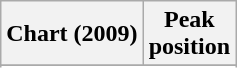<table class="wikitable sortable plainrowheaders" style="text-align:center">
<tr>
<th scope="col">Chart (2009)</th>
<th scope="col">Peak<br>position</th>
</tr>
<tr>
</tr>
<tr>
</tr>
<tr>
</tr>
</table>
